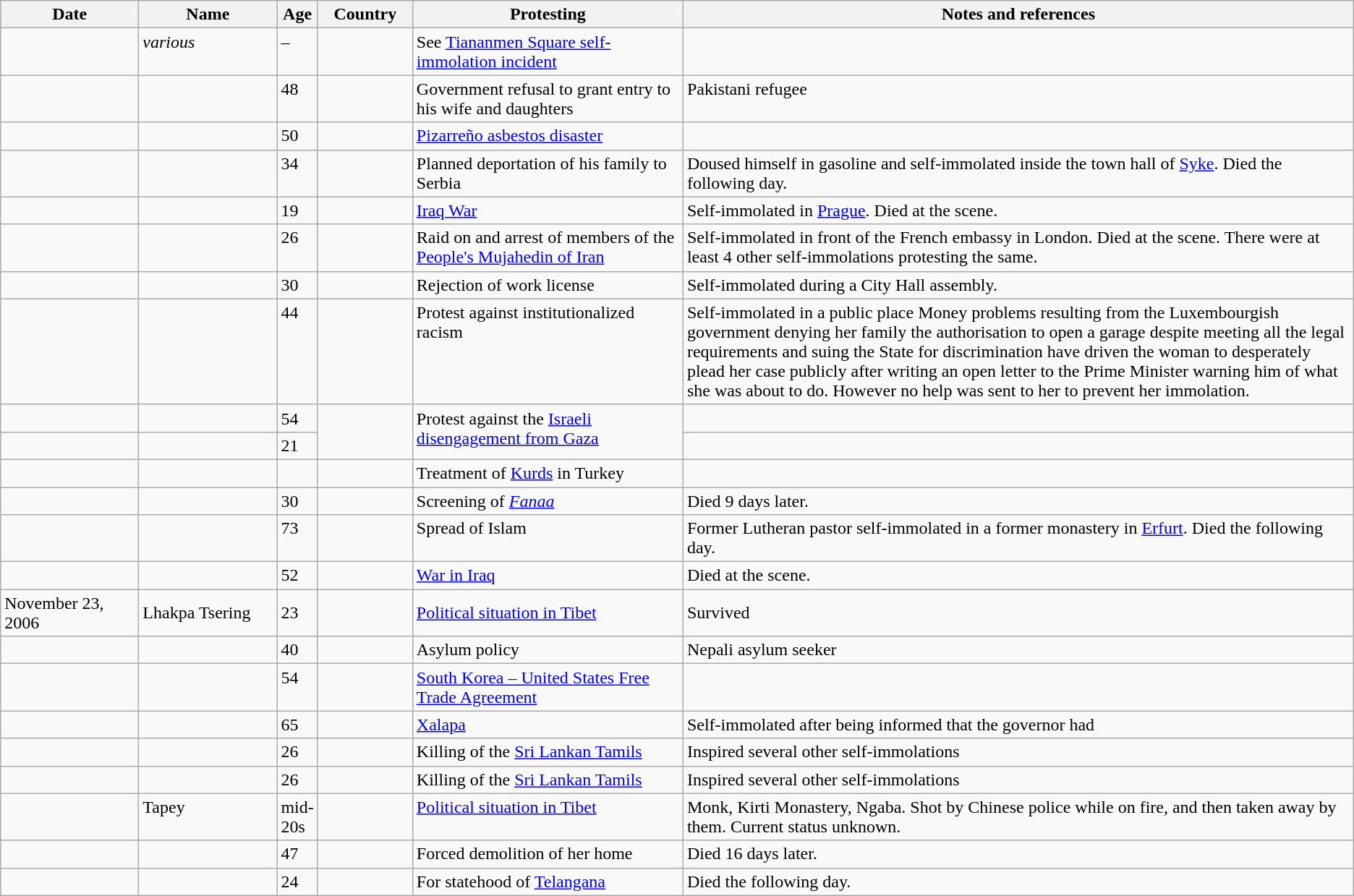<table class="wikitable sortable">
<tr>
<th style="width:120px;">Date</th>
<th style="width:120px;">Name</th>
<th style="width:20px;">Age</th>
<th style="width:80px;">Country</th>
<th style="width:20%;">Protesting</th>
<th>Notes and references</th>
</tr>
<tr valign="top">
<td></td>
<td><em>various</em></td>
<td>–</td>
<td></td>
<td>See <a href='#'>Tiananmen Square self-immolation incident</a></td>
<td></td>
</tr>
<tr valign="top">
<td></td>
<td></td>
<td>48</td>
<td></td>
<td>Government refusal to grant entry to his wife and daughters</td>
<td>Pakistani refugee</td>
</tr>
<tr valign="top">
<td></td>
<td></td>
<td>50</td>
<td></td>
<td><a href='#'>Pizarreño asbestos disaster</a></td>
<td></td>
</tr>
<tr valign="top">
<td></td>
<td></td>
<td>34</td>
<td></td>
<td>Planned deportation of his family to Serbia</td>
<td>Doused himself in gasoline and self-immolated inside the town hall of <a href='#'>Syke</a>. Died the following day.</td>
</tr>
<tr valign="top">
<td></td>
<td></td>
<td>19</td>
<td></td>
<td><a href='#'>Iraq War</a></td>
<td>Self-immolated in <a href='#'>Prague</a>. Died at the scene.</td>
</tr>
<tr valign="top">
<td></td>
<td></td>
<td>26</td>
<td></td>
<td>Raid on and arrest of members of the <a href='#'>People's Mujahedin of Iran</a></td>
<td>Self-immolated in front of the French embassy in London. Died at the scene. There were at least 4 other self-immolations protesting the same.</td>
</tr>
<tr valign="top">
<td></td>
<td></td>
<td>30</td>
<td></td>
<td>Rejection of work license</td>
<td>Self-immolated during a City Hall assembly.</td>
</tr>
<tr valign="top">
<td></td>
<td></td>
<td>44</td>
<td></td>
<td>Protest against  institutionalized racism</td>
<td>Self-immolated in a public place Money problems resulting from the Luxembourgish government denying her family the authorisation to open a garage despite meeting all the legal requirements and suing the State for discrimination have driven the woman to desperately plead her case publicly after writing an open letter to the Prime Minister warning him of what she was about to do. However no help was sent to her to prevent her immolation.</td>
</tr>
<tr valign="top">
<td></td>
<td></td>
<td>54</td>
<td rowspan="2"></td>
<td rowspan="2">Protest against the <a href='#'>Israeli disengagement from Gaza</a></td>
<td></td>
</tr>
<tr valign="top">
<td></td>
<td></td>
<td>21</td>
<td></td>
</tr>
<tr valign="top">
<td></td>
<td></td>
<td></td>
<td></td>
<td>Treatment of <a href='#'>Kurds</a> in Turkey</td>
<td></td>
</tr>
<tr valign="top">
<td></td>
<td></td>
<td>30</td>
<td></td>
<td>Screening of <em><a href='#'>Fanaa</a></em></td>
<td>Died 9 days later.</td>
</tr>
<tr valign="top">
<td></td>
<td></td>
<td>73</td>
<td></td>
<td>Spread of Islam</td>
<td>Former Lutheran pastor self-immolated in a former monastery in <a href='#'>Erfurt</a>. Died the following day.</td>
</tr>
<tr valign="top">
<td></td>
<td></td>
<td>52</td>
<td></td>
<td><a href='#'>War in Iraq</a></td>
<td>Died at the scene.</td>
</tr>
<tr>
<td>November 23, 2006</td>
<td>Lhakpa Tsering</td>
<td>23</td>
<td></td>
<td><a href='#'>Political situation in Tibet</a></td>
<td>Survived</td>
</tr>
<tr valign="top">
<td></td>
<td></td>
<td>40</td>
<td></td>
<td>Asylum policy</td>
<td>Nepali asylum seeker</td>
</tr>
<tr valign="top">
<td></td>
<td></td>
<td>54</td>
<td></td>
<td><a href='#'>South Korea – United States Free Trade Agreement</a></td>
<td></td>
</tr>
<tr valign="top">
<td></td>
<td></td>
<td>65</td>
<td></td>
<td> <a href='#'>Xalapa</a></td>
<td>Self-immolated after being informed that the governor had </td>
</tr>
<tr valign="top">
<td></td>
<td></td>
<td>26</td>
<td></td>
<td>Killing of the <a href='#'>Sri Lankan Tamils</a></td>
<td>Inspired several other self-immolations</td>
</tr>
<tr valign="top">
<td></td>
<td></td>
<td>26</td>
<td></td>
<td>Killing of the <a href='#'>Sri Lankan Tamils</a></td>
<td>Inspired several other self-immolations</td>
</tr>
<tr valign="top">
<td></td>
<td>Tapey</td>
<td>mid-20s</td>
<td></td>
<td><a href='#'>Political situation in Tibet</a></td>
<td>Monk, Kirti Monastery, Ngaba.  Shot by Chinese police while on fire, and then taken away by them. Current status unknown.</td>
</tr>
<tr valign="top">
<td></td>
<td></td>
<td>47</td>
<td></td>
<td>Forced demolition of her home</td>
<td>Died 16 days later.</td>
</tr>
<tr valign="top">
<td></td>
<td></td>
<td>24</td>
<td></td>
<td>For statehood of <a href='#'>Telangana</a></td>
<td>Died the following day.</td>
</tr>
</table>
